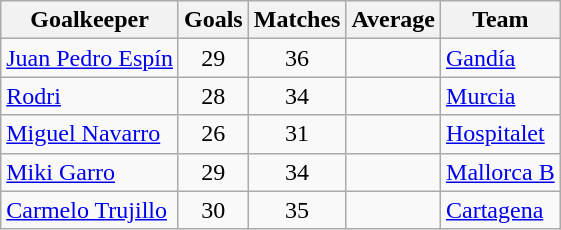<table class="wikitable sortable">
<tr>
<th>Goalkeeper</th>
<th>Goals</th>
<th>Matches</th>
<th>Average</th>
<th>Team</th>
</tr>
<tr>
<td> <a href='#'>Juan Pedro Espín</a></td>
<td align=center>29</td>
<td align=center>36</td>
<td align=center></td>
<td><a href='#'>Gandía</a></td>
</tr>
<tr>
<td> <a href='#'>Rodri</a></td>
<td align=center>28</td>
<td align=center>34</td>
<td align=center></td>
<td><a href='#'>Murcia</a></td>
</tr>
<tr>
<td> <a href='#'>Miguel Navarro</a></td>
<td align=center>26</td>
<td align=center>31</td>
<td align=center></td>
<td><a href='#'>Hospitalet</a></td>
</tr>
<tr>
<td> <a href='#'>Miki Garro</a></td>
<td align=center>29</td>
<td align=center>34</td>
<td align=center></td>
<td><a href='#'>Mallorca B</a></td>
</tr>
<tr>
<td> <a href='#'>Carmelo Trujillo</a></td>
<td align=center>30</td>
<td align=center>35</td>
<td align=center></td>
<td><a href='#'>Cartagena</a></td>
</tr>
</table>
